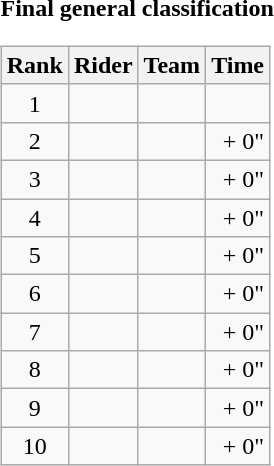<table>
<tr>
<td><strong>Final general classification</strong><br><table class="wikitable">
<tr>
<th scope="col">Rank</th>
<th scope="col">Rider</th>
<th scope="col">Team</th>
<th scope="col">Time</th>
</tr>
<tr>
<td style="text-align:center;">1</td>
<td></td>
<td></td>
<td style="text-align:right;"></td>
</tr>
<tr>
<td style="text-align:center;">2</td>
<td></td>
<td></td>
<td style="text-align:right;">+ 0"</td>
</tr>
<tr>
<td style="text-align:center;">3</td>
<td></td>
<td></td>
<td style="text-align:right;">+ 0"</td>
</tr>
<tr>
<td style="text-align:center;">4</td>
<td></td>
<td></td>
<td style="text-align:right;">+ 0"</td>
</tr>
<tr>
<td style="text-align:center;">5</td>
<td></td>
<td></td>
<td style="text-align:right;">+ 0"</td>
</tr>
<tr>
<td style="text-align:center;">6</td>
<td></td>
<td></td>
<td style="text-align:right;">+ 0"</td>
</tr>
<tr>
<td style="text-align:center;">7</td>
<td></td>
<td></td>
<td style="text-align:right;">+ 0"</td>
</tr>
<tr>
<td style="text-align:center;">8</td>
<td></td>
<td></td>
<td style="text-align:right;">+ 0"</td>
</tr>
<tr>
<td style="text-align:center;">9</td>
<td></td>
<td></td>
<td style="text-align:right;">+ 0"</td>
</tr>
<tr>
<td style="text-align:center;">10</td>
<td></td>
<td></td>
<td style="text-align:right;">+ 0"</td>
</tr>
</table>
</td>
</tr>
</table>
